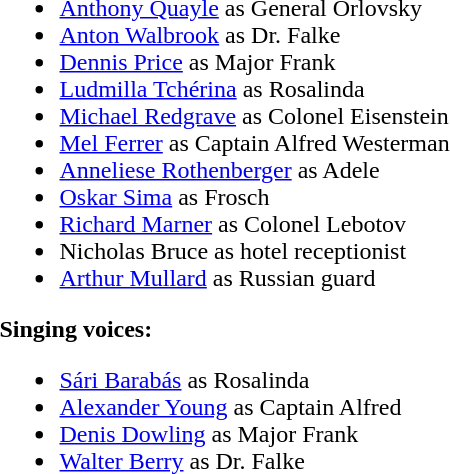<table width="67%">
<tr>
<td width="50%" valign="top"><br><ul><li><a href='#'>Anthony Quayle</a> as General Orlovsky</li><li><a href='#'>Anton Walbrook</a> as Dr. Falke</li><li><a href='#'>Dennis Price</a> as Major Frank</li><li><a href='#'>Ludmilla Tchérina</a> as Rosalinda</li><li><a href='#'>Michael Redgrave</a> as Colonel Eisenstein</li><li><a href='#'>Mel Ferrer</a> as Captain Alfred Westerman</li><li><a href='#'>Anneliese Rothenberger</a> as Adele</li><li><a href='#'>Oskar Sima</a> as Frosch</li><li><a href='#'>Richard Marner</a> as Colonel Lebotov</li><li>Nicholas Bruce as hotel receptionist</li><li><a href='#'>Arthur Mullard</a> as Russian guard</li></ul><strong>Singing voices:</strong><ul><li><a href='#'>Sári Barabás</a> as Rosalinda</li><li><a href='#'>Alexander Young</a> as Captain Alfred</li><li><a href='#'>Denis Dowling</a> as Major Frank</li><li><a href='#'>Walter Berry</a> as Dr. Falke</li></ul></td>
</tr>
</table>
